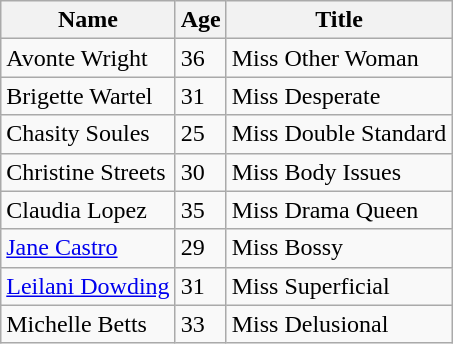<table class="wikitable sortable">
<tr>
<th>Name</th>
<th>Age</th>
<th>Title</th>
</tr>
<tr>
<td>Avonte Wright</td>
<td>36</td>
<td>Miss Other Woman</td>
</tr>
<tr>
<td>Brigette Wartel</td>
<td>31</td>
<td>Miss Desperate</td>
</tr>
<tr>
<td>Chasity Soules</td>
<td>25</td>
<td>Miss Double Standard</td>
</tr>
<tr>
<td>Christine Streets</td>
<td>30</td>
<td>Miss Body Issues</td>
</tr>
<tr>
<td>Claudia Lopez</td>
<td>35</td>
<td>Miss Drama Queen</td>
</tr>
<tr>
<td><a href='#'>Jane Castro</a></td>
<td>29</td>
<td>Miss Bossy</td>
</tr>
<tr>
<td><a href='#'>Leilani Dowding</a></td>
<td>31</td>
<td>Miss Superficial</td>
</tr>
<tr>
<td>Michelle Betts</td>
<td>33</td>
<td>Miss Delusional</td>
</tr>
</table>
